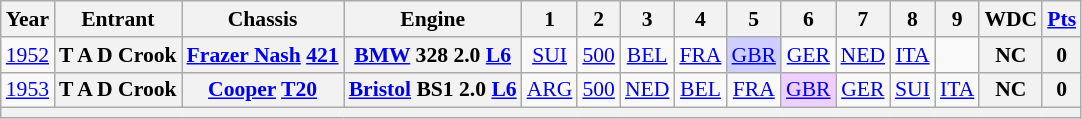<table class="wikitable" style="text-align:center; font-size:90%">
<tr>
<th>Year</th>
<th>Entrant</th>
<th>Chassis</th>
<th>Engine</th>
<th>1</th>
<th>2</th>
<th>3</th>
<th>4</th>
<th>5</th>
<th>6</th>
<th>7</th>
<th>8</th>
<th>9</th>
<th>WDC</th>
<th><a href='#'>Pts</a></th>
</tr>
<tr>
<td><a href='#'>1952</a></td>
<th>T A D Crook</th>
<th><a href='#'>Frazer Nash</a> <a href='#'>421</a></th>
<th><a href='#'>BMW</a> 328 2.0 <a href='#'>L6</a></th>
<td><a href='#'>SUI</a></td>
<td><a href='#'>500</a></td>
<td><a href='#'>BEL</a></td>
<td><a href='#'>FRA</a></td>
<td style="background:#cfcfff;"><a href='#'>GBR</a><br></td>
<td><a href='#'>GER</a></td>
<td><a href='#'>NED</a></td>
<td><a href='#'>ITA</a></td>
<td></td>
<th>NC</th>
<th>0</th>
</tr>
<tr>
<td><a href='#'>1953</a></td>
<th>T A D Crook</th>
<th><a href='#'>Cooper</a> <a href='#'>T20</a></th>
<th><a href='#'>Bristol</a> BS1 2.0 <a href='#'>L6</a></th>
<td><a href='#'>ARG</a></td>
<td><a href='#'>500</a></td>
<td><a href='#'>NED</a></td>
<td><a href='#'>BEL</a></td>
<td><a href='#'>FRA</a></td>
<td style="background:#efcfff;"><a href='#'>GBR</a><br></td>
<td><a href='#'>GER</a></td>
<td><a href='#'>SUI</a></td>
<td><a href='#'>ITA</a></td>
<th>NC</th>
<th>0</th>
</tr>
<tr>
<th colspan="15"></th>
</tr>
</table>
